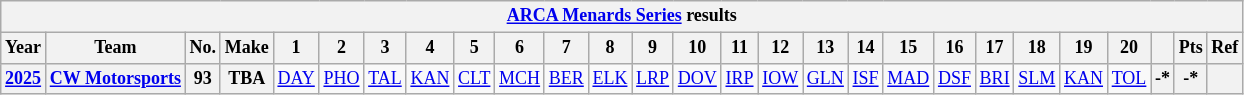<table class="wikitable" style="text-align:center; font-size:75%">
<tr>
<th colspan="32"><a href='#'>ARCA Menards Series</a> results</th>
</tr>
<tr>
<th>Year</th>
<th>Team</th>
<th>No.</th>
<th>Make</th>
<th>1</th>
<th>2</th>
<th>3</th>
<th>4</th>
<th>5</th>
<th>6</th>
<th>7</th>
<th>8</th>
<th>9</th>
<th>10</th>
<th>11</th>
<th>12</th>
<th>13</th>
<th>14</th>
<th>15</th>
<th>16</th>
<th>17</th>
<th>18</th>
<th>19</th>
<th>20</th>
<th></th>
<th>Pts</th>
<th>Ref</th>
</tr>
<tr>
<th><a href='#'>2025</a></th>
<th><a href='#'>CW Motorsports</a></th>
<th>93</th>
<th>TBA</th>
<td><a href='#'>DAY</a></td>
<td><a href='#'>PHO</a></td>
<td><a href='#'>TAL</a></td>
<td><a href='#'>KAN</a></td>
<td><a href='#'>CLT</a></td>
<td><a href='#'>MCH</a></td>
<td><a href='#'>BER</a></td>
<td><a href='#'>ELK</a></td>
<td><a href='#'>LRP</a></td>
<td><a href='#'>DOV</a></td>
<td><a href='#'>IRP</a></td>
<td><a href='#'>IOW</a></td>
<td><a href='#'>GLN</a></td>
<td><a href='#'>ISF</a></td>
<td><a href='#'>MAD</a></td>
<td><a href='#'>DSF</a></td>
<td><a href='#'>BRI</a></td>
<td><a href='#'>SLM</a></td>
<td><a href='#'>KAN</a></td>
<td><a href='#'>TOL</a></td>
<th>-*</th>
<th>-*</th>
<th></th>
</tr>
</table>
